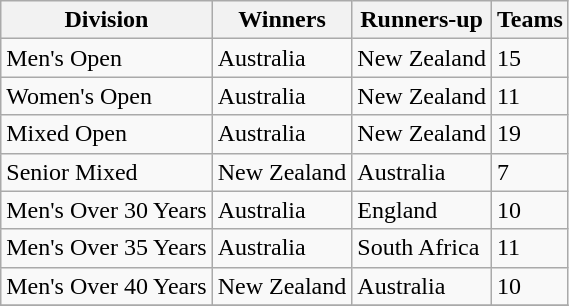<table class="wikitable">
<tr>
<th>Division</th>
<th>Winners</th>
<th>Runners-up</th>
<th>Teams</th>
</tr>
<tr>
<td>Men's Open</td>
<td>Australia</td>
<td>New Zealand</td>
<td>15</td>
</tr>
<tr>
<td>Women's Open</td>
<td>Australia</td>
<td>New Zealand</td>
<td>11</td>
</tr>
<tr>
<td>Mixed Open</td>
<td>Australia</td>
<td>New Zealand</td>
<td>19</td>
</tr>
<tr>
<td>Senior Mixed</td>
<td>New Zealand</td>
<td>Australia</td>
<td>7</td>
</tr>
<tr>
<td>Men's Over 30 Years</td>
<td>Australia</td>
<td>England</td>
<td>10</td>
</tr>
<tr>
<td>Men's Over 35 Years</td>
<td>Australia</td>
<td>South Africa</td>
<td>11</td>
</tr>
<tr>
<td>Men's Over 40 Years</td>
<td>New Zealand</td>
<td>Australia</td>
<td>10</td>
</tr>
<tr>
</tr>
</table>
